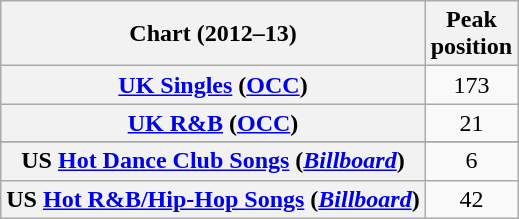<table class="wikitable plainrowheaders">
<tr>
<th scope="col">Chart (2012–13)</th>
<th>Peak<br>position</th>
</tr>
<tr>
<th scope="row"><a href='#'>UK Singles</a> (<a href='#'>OCC</a>)</th>
<td style="text-align:center;">173</td>
</tr>
<tr>
<th scope="row"><a href='#'>UK R&B</a> (<a href='#'>OCC</a>)</th>
<td style="text-align:center;">21</td>
</tr>
<tr>
</tr>
<tr>
<th scope="row">US <a href='#'>Hot Dance Club Songs</a> (<em><a href='#'>Billboard</a></em>)</th>
<td style="text-align:center;">6</td>
</tr>
<tr>
<th scope="row">US <a href='#'>Hot R&B/Hip-Hop Songs</a> (<em><a href='#'>Billboard</a></em>)</th>
<td style="text-align:center;">42</td>
</tr>
</table>
